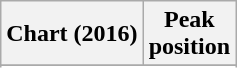<table class="wikitable plainrowheaders sortable" style="text-align:center;">
<tr>
<th>Chart (2016)</th>
<th>Peak<br>position</th>
</tr>
<tr>
</tr>
<tr>
</tr>
<tr>
</tr>
</table>
